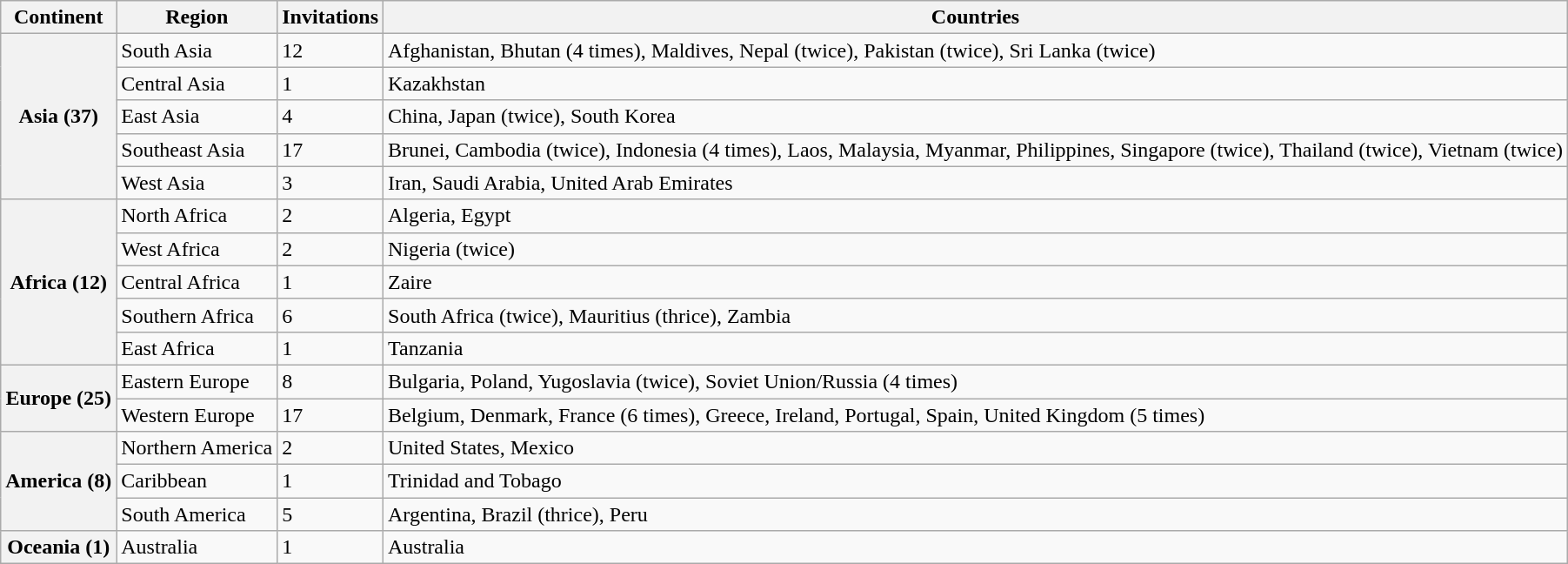<table class="wikitable sortable">
<tr>
<th>Continent</th>
<th>Region</th>
<th>Invitations</th>
<th>Countries</th>
</tr>
<tr>
<th rowspan="5">Asia (37)</th>
<td>South Asia</td>
<td>12</td>
<td>Afghanistan, Bhutan (4 times), Maldives, Nepal (twice), Pakistan (twice), Sri Lanka (twice)</td>
</tr>
<tr>
<td>Central Asia</td>
<td>1</td>
<td>Kazakhstan</td>
</tr>
<tr>
<td>East Asia</td>
<td>4</td>
<td>China, Japan (twice), South Korea</td>
</tr>
<tr>
<td>Southeast Asia</td>
<td>17</td>
<td>Brunei, Cambodia (twice), Indonesia (4 times), Laos, Malaysia, Myanmar, Philippines, Singapore (twice), Thailand (twice), Vietnam (twice)</td>
</tr>
<tr>
<td>West Asia</td>
<td>3</td>
<td>Iran, Saudi Arabia, United Arab Emirates</td>
</tr>
<tr>
<th rowspan="5">Africa (12)</th>
<td>North Africa</td>
<td>2</td>
<td>Algeria, Egypt</td>
</tr>
<tr>
<td>West Africa</td>
<td>2</td>
<td>Nigeria (twice)</td>
</tr>
<tr>
<td>Central Africa</td>
<td>1</td>
<td>Zaire</td>
</tr>
<tr>
<td>Southern Africa</td>
<td>6</td>
<td>South Africa (twice), Mauritius (thrice), Zambia</td>
</tr>
<tr>
<td>East Africa</td>
<td>1</td>
<td>Tanzania</td>
</tr>
<tr>
<th rowspan="2">Europe (25)</th>
<td>Eastern Europe</td>
<td>8</td>
<td>Bulgaria, Poland, Yugoslavia (twice), Soviet Union/Russia (4 times)</td>
</tr>
<tr>
<td>Western Europe</td>
<td>17</td>
<td>Belgium, Denmark, France (6 times), Greece, Ireland, Portugal, Spain, United Kingdom (5 times)</td>
</tr>
<tr>
<th rowspan="3">America (8)</th>
<td>Northern America</td>
<td>2</td>
<td>United States, Mexico</td>
</tr>
<tr>
<td>Caribbean</td>
<td>1</td>
<td>Trinidad and Tobago</td>
</tr>
<tr>
<td>South America</td>
<td>5</td>
<td>Argentina, Brazil (thrice), Peru</td>
</tr>
<tr>
<th>Oceania (1)</th>
<td>Australia</td>
<td>1</td>
<td>Australia</td>
</tr>
</table>
